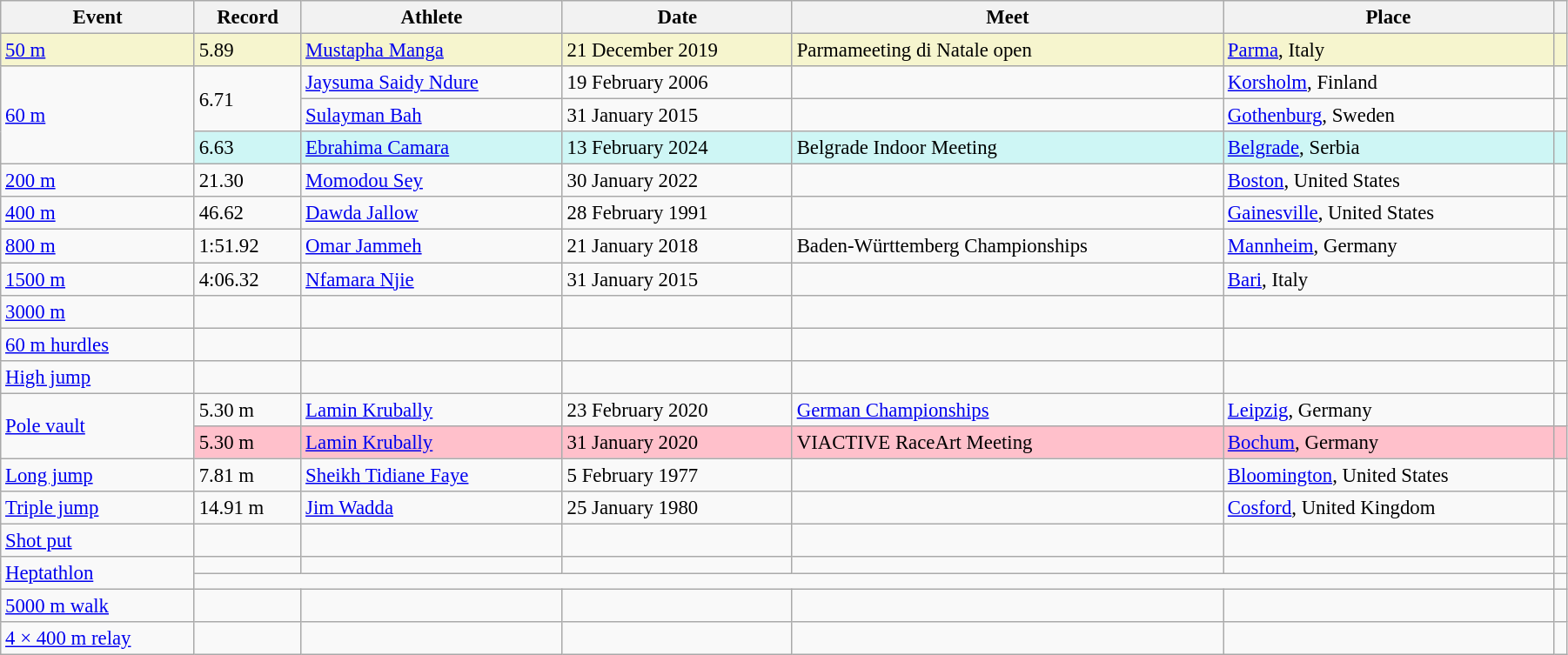<table class="wikitable" style="font-size:95%; width: 95%;">
<tr>
<th>Event</th>
<th>Record</th>
<th>Athlete</th>
<th>Date</th>
<th>Meet</th>
<th>Place</th>
<th></th>
</tr>
<tr style="background:#f6F5CE;">
<td><a href='#'>50 m</a></td>
<td>5.89</td>
<td><a href='#'>Mustapha Manga</a></td>
<td>21 December 2019</td>
<td>Parmameeting di Natale open</td>
<td><a href='#'>Parma</a>, Italy</td>
<td></td>
</tr>
<tr>
<td rowspan=3><a href='#'>60 m</a></td>
<td rowspan=2>6.71</td>
<td><a href='#'>Jaysuma Saidy Ndure</a></td>
<td>19 February 2006</td>
<td></td>
<td><a href='#'>Korsholm</a>, Finland</td>
<td></td>
</tr>
<tr>
<td><a href='#'>Sulayman Bah</a></td>
<td>31 January 2015</td>
<td></td>
<td><a href='#'>Gothenburg</a>, Sweden</td>
<td></td>
</tr>
<tr bgcolor=#CEF6F5>
<td>6.63</td>
<td><a href='#'>Ebrahima Camara</a></td>
<td>13 February 2024</td>
<td>Belgrade Indoor Meeting</td>
<td><a href='#'>Belgrade</a>, Serbia</td>
<td></td>
</tr>
<tr>
<td><a href='#'>200 m</a></td>
<td>21.30</td>
<td><a href='#'>Momodou Sey</a></td>
<td>30 January 2022</td>
<td></td>
<td><a href='#'>Boston</a>, United States</td>
<td></td>
</tr>
<tr>
<td><a href='#'>400 m</a></td>
<td>46.62</td>
<td><a href='#'>Dawda Jallow</a></td>
<td>28 February 1991</td>
<td></td>
<td><a href='#'>Gainesville</a>, United States</td>
<td></td>
</tr>
<tr>
<td><a href='#'>800 m</a></td>
<td>1:51.92</td>
<td><a href='#'>Omar Jammeh</a></td>
<td>21 January 2018</td>
<td>Baden-Württemberg Championships</td>
<td><a href='#'>Mannheim</a>, Germany</td>
<td></td>
</tr>
<tr>
<td><a href='#'>1500 m</a></td>
<td>4:06.32</td>
<td><a href='#'>Nfamara Njie</a></td>
<td>31 January 2015</td>
<td></td>
<td><a href='#'>Bari</a>, Italy</td>
<td></td>
</tr>
<tr>
<td><a href='#'>3000 m</a></td>
<td></td>
<td></td>
<td></td>
<td></td>
<td></td>
<td></td>
</tr>
<tr>
<td><a href='#'>60 m hurdles</a></td>
<td></td>
<td></td>
<td></td>
<td></td>
<td></td>
<td></td>
</tr>
<tr>
<td><a href='#'>High jump</a></td>
<td></td>
<td></td>
<td></td>
<td></td>
<td></td>
<td></td>
</tr>
<tr>
<td rowspan=2><a href='#'>Pole vault</a></td>
<td>5.30 m</td>
<td><a href='#'>Lamin Krubally</a></td>
<td>23 February 2020</td>
<td><a href='#'>German Championships</a></td>
<td><a href='#'>Leipzig</a>, Germany</td>
<td></td>
</tr>
<tr style="background:pink">
<td>5.30 m</td>
<td><a href='#'>Lamin Krubally</a></td>
<td>31 January 2020</td>
<td>VIACTIVE RaceArt Meeting</td>
<td><a href='#'>Bochum</a>, Germany</td>
<td></td>
</tr>
<tr>
<td><a href='#'>Long jump</a></td>
<td>7.81 m</td>
<td><a href='#'>Sheikh Tidiane Faye</a></td>
<td>5 February 1977</td>
<td></td>
<td><a href='#'>Bloomington</a>, United States</td>
<td></td>
</tr>
<tr>
<td><a href='#'>Triple jump</a></td>
<td>14.91 m</td>
<td><a href='#'>Jim Wadda</a></td>
<td>25 January 1980</td>
<td></td>
<td><a href='#'>Cosford</a>, United Kingdom</td>
<td></td>
</tr>
<tr>
<td><a href='#'>Shot put</a></td>
<td></td>
<td></td>
<td></td>
<td></td>
<td></td>
<td></td>
</tr>
<tr>
<td rowspan=2><a href='#'>Heptathlon</a></td>
<td></td>
<td></td>
<td></td>
<td></td>
<td></td>
<td></td>
</tr>
<tr>
<td colspan=5></td>
<td></td>
</tr>
<tr>
<td><a href='#'>5000 m walk</a></td>
<td></td>
<td></td>
<td></td>
<td></td>
<td></td>
<td></td>
</tr>
<tr>
<td><a href='#'>4 × 400 m relay</a></td>
<td></td>
<td></td>
<td></td>
<td></td>
<td></td>
<td></td>
</tr>
</table>
